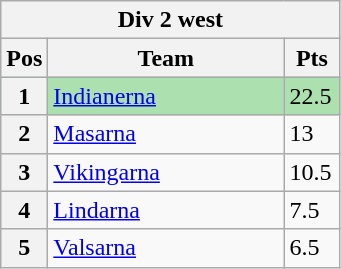<table class="wikitable">
<tr>
<th colspan="3">Div 2 west</th>
</tr>
<tr>
<th width=20>Pos</th>
<th width=150>Team</th>
<th width=30>Pts</th>
</tr>
<tr style="background:#ACE1AF;">
<th>1</th>
<td><a href='#'>Indianerna</a></td>
<td>22.5</td>
</tr>
<tr>
<th>2</th>
<td><a href='#'>Masarna</a></td>
<td>13</td>
</tr>
<tr>
<th>3</th>
<td><a href='#'>Vikingarna</a></td>
<td>10.5</td>
</tr>
<tr>
<th>4</th>
<td><a href='#'>Lindarna</a></td>
<td>7.5</td>
</tr>
<tr>
<th>5</th>
<td><a href='#'>Valsarna</a></td>
<td>6.5</td>
</tr>
</table>
